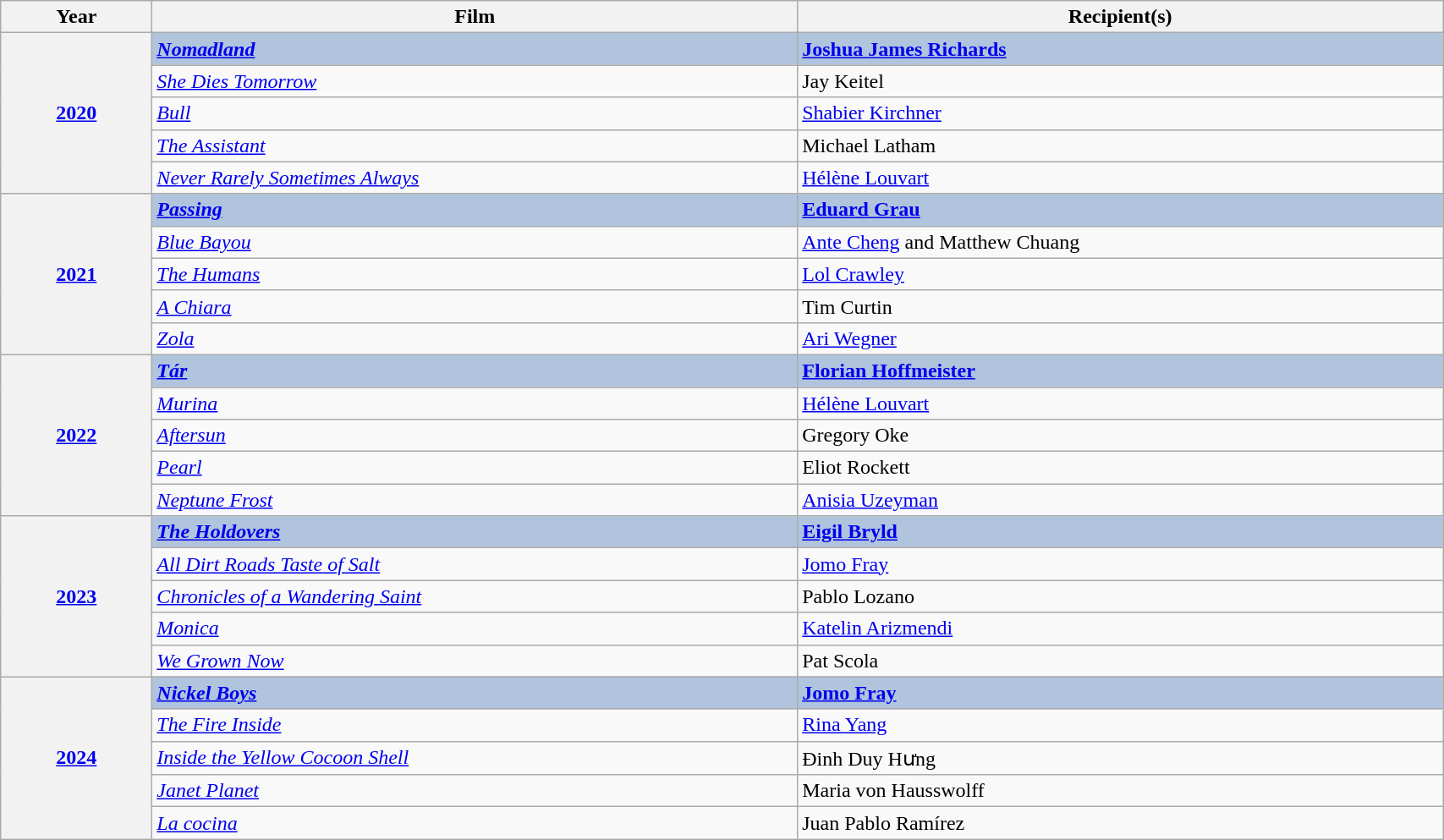<table class="wikitable" width="90%" cellpadding="5">
<tr>
<th width="100">Year</th>
<th width="450">Film</th>
<th width="450">Recipient(s)</th>
</tr>
<tr>
<th rowspan="5" style="text-align:center;"><a href='#'>2020</a><br></th>
<td style="background:#B0C4DE"><strong><em><a href='#'>Nomadland</a></em></strong></td>
<td style="background:#B0C4DE"><strong><a href='#'>Joshua James Richards</a></strong></td>
</tr>
<tr>
<td><em><a href='#'>She Dies Tomorrow</a></em></td>
<td>Jay Keitel</td>
</tr>
<tr>
<td><em><a href='#'>Bull</a></em></td>
<td><a href='#'>Shabier Kirchner</a></td>
</tr>
<tr>
<td><em><a href='#'>The Assistant</a></em></td>
<td>Michael Latham</td>
</tr>
<tr>
<td><em><a href='#'>Never Rarely Sometimes Always</a></em></td>
<td><a href='#'>Hélène Louvart</a></td>
</tr>
<tr>
<th rowspan="5" style="text-align:center;"><a href='#'>2021</a><br></th>
<td style="background:#B0C4DE"><strong><em><a href='#'>Passing</a></em></strong></td>
<td style="background:#B0C4DE"><strong><a href='#'>Eduard Grau</a></strong></td>
</tr>
<tr>
<td><em><a href='#'>Blue Bayou</a></em></td>
<td><a href='#'>Ante Cheng</a> and Matthew Chuang</td>
</tr>
<tr>
<td><em><a href='#'>The Humans</a></em></td>
<td><a href='#'>Lol Crawley</a></td>
</tr>
<tr>
<td><em><a href='#'>A Chiara</a></em></td>
<td>Tim Curtin</td>
</tr>
<tr>
<td><em><a href='#'>Zola</a></em></td>
<td><a href='#'>Ari Wegner</a></td>
</tr>
<tr>
<th rowspan="5" style="text-align:center;"><a href='#'>2022</a><br></th>
<td style="background:#B0C4DE;"><strong><em><a href='#'>Tár</a></em></strong></td>
<td style="background:#B0C4DE;"><strong><a href='#'>Florian Hoffmeister</a></strong></td>
</tr>
<tr>
<td><em><a href='#'>Murina</a></em></td>
<td><a href='#'>Hélène Louvart</a></td>
</tr>
<tr>
<td><em><a href='#'>Aftersun</a></em></td>
<td>Gregory Oke</td>
</tr>
<tr>
<td><em><a href='#'>Pearl</a></em></td>
<td>Eliot Rockett</td>
</tr>
<tr>
<td><em><a href='#'>Neptune Frost</a></em></td>
<td><a href='#'>Anisia Uzeyman</a></td>
</tr>
<tr>
<th rowspan="5" style="text-align:center;"><a href='#'>2023</a></th>
<td style="background:#B0C4DE;"><strong><em><a href='#'>The Holdovers</a></em></strong></td>
<td style="background:#B0C4DE;"><strong><a href='#'>Eigil Bryld</a></strong></td>
</tr>
<tr>
<td><em><a href='#'>All Dirt Roads Taste of Salt</a></em></td>
<td><a href='#'>Jomo Fray</a></td>
</tr>
<tr>
<td><em><a href='#'>Chronicles of a Wandering Saint</a></em></td>
<td>Pablo Lozano</td>
</tr>
<tr>
<td><em><a href='#'>Monica</a></em></td>
<td><a href='#'>Katelin Arizmendi</a></td>
</tr>
<tr>
<td><em><a href='#'>We Grown Now</a></em></td>
<td>Pat Scola</td>
</tr>
<tr>
<th rowspan="5" style="text-align:center;"><a href='#'>2024</a></th>
<td style="background:#B0C4DE;"><strong><em><a href='#'>Nickel Boys</a></em></strong></td>
<td style="background:#B0C4DE;"><strong><a href='#'>Jomo Fray</a></strong></td>
</tr>
<tr>
<td><em><a href='#'>The Fire Inside</a></em></td>
<td><a href='#'>Rina Yang</a></td>
</tr>
<tr>
<td><em><a href='#'>Inside the Yellow Cocoon Shell</a></em></td>
<td>Ðinh Duy Hưng</td>
</tr>
<tr>
<td><em><a href='#'>Janet Planet</a></em></td>
<td>Maria von Hausswolff</td>
</tr>
<tr>
<td><em><a href='#'>La cocina</a></em></td>
<td>Juan Pablo Ramírez</td>
</tr>
</table>
